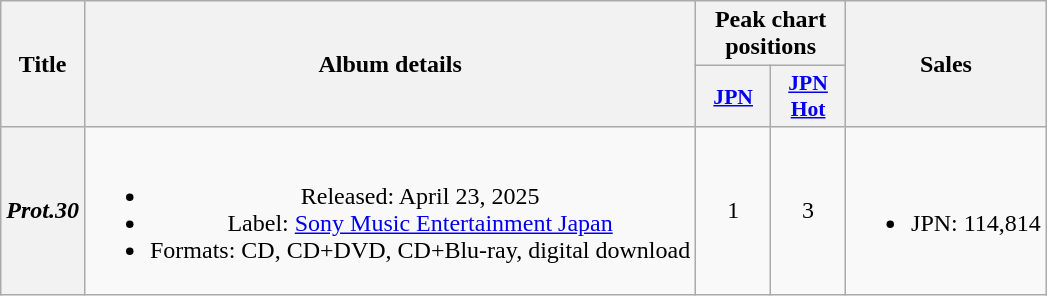<table class="wikitable plainrowheaders" style="text-align:center">
<tr>
<th scope="col" rowspan="2">Title</th>
<th scope="col" rowspan="2">Album details</th>
<th scope="col" colspan="2">Peak chart positions</th>
<th scope="col" rowspan="2">Sales</th>
</tr>
<tr>
<th scope="col" style="width:3em;font-size:90%"><a href='#'>JPN</a><br></th>
<th scope="col" style="width:3em;font-size:90%"><a href='#'>JPN<br>Hot</a><br></th>
</tr>
<tr>
<th scope="row"><em>Prot.30</em></th>
<td><br><ul><li>Released: April 23, 2025</li><li>Label: <a href='#'>Sony Music Entertainment Japan</a></li><li>Formats: CD, CD+DVD, CD+Blu-ray, digital download</li></ul></td>
<td>1</td>
<td>3</td>
<td><br><ul><li>JPN: 114,814</li></ul></td>
</tr>
</table>
